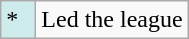<table class="wikitable">
<tr>
<td style="background:#CFECEC; width:1em">*</td>
<td>Led the league</td>
</tr>
</table>
